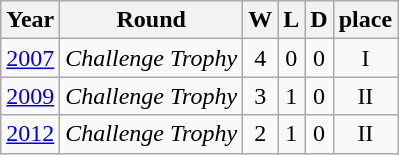<table class="wikitable" style="text-align: center;">
<tr>
<th>Year</th>
<th>Round</th>
<th>W</th>
<th>L</th>
<th>D</th>
<th>place</th>
</tr>
<tr>
<td><a href='#'>2007</a></td>
<td><em>Challenge Trophy</em></td>
<td>4</td>
<td>0</td>
<td>0</td>
<td>I</td>
</tr>
<tr>
<td><a href='#'>2009</a></td>
<td><em>Challenge Trophy</em></td>
<td>3</td>
<td>1</td>
<td>0</td>
<td>II</td>
</tr>
<tr>
<td><a href='#'>2012</a></td>
<td><em>Challenge Trophy</em></td>
<td>2</td>
<td>1</td>
<td>0</td>
<td>II</td>
</tr>
</table>
